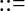<table style="margin:auto">
<tr>
<td></td>
<td>::=</td>
<td></td>
</tr>
<tr>
<td></td>
<td></td>
<td></td>
</tr>
<tr>
<td></td>
<td></td>
<td></td>
</tr>
<tr>
<td></td>
<td></td>
<td></td>
</tr>
<tr>
<td></td>
<td></td>
<td></td>
</tr>
</table>
